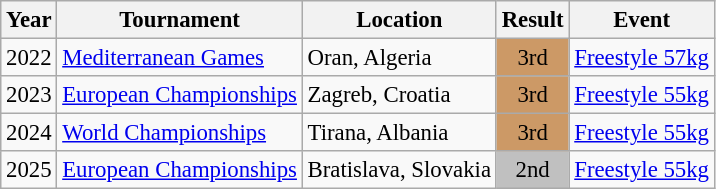<table class="wikitable" style="font-size:95%;">
<tr>
<th>Year</th>
<th>Tournament</th>
<th>Location</th>
<th>Result</th>
<th>Event</th>
</tr>
<tr>
<td>2022</td>
<td><a href='#'>Mediterranean Games</a></td>
<td>Oran, Algeria</td>
<td align="center" bgcolor="cc9966">3rd</td>
<td><a href='#'>Freestyle 57kg</a></td>
</tr>
<tr>
<td>2023</td>
<td><a href='#'>European Championships</a></td>
<td>Zagreb, Croatia</td>
<td align="center" bgcolor="cc9966">3rd</td>
<td><a href='#'>Freestyle 55kg</a></td>
</tr>
<tr>
<td>2024</td>
<td><a href='#'>World Championships</a></td>
<td>Tirana, Albania</td>
<td align="center" bgcolor="cc9966">3rd</td>
<td><a href='#'>Freestyle 55kg</a></td>
</tr>
<tr>
<td>2025</td>
<td><a href='#'>European Championships</a></td>
<td>Bratislava, Slovakia</td>
<td align="center" bgcolor="silver">2nd</td>
<td><a href='#'>Freestyle 55kg</a></td>
</tr>
</table>
